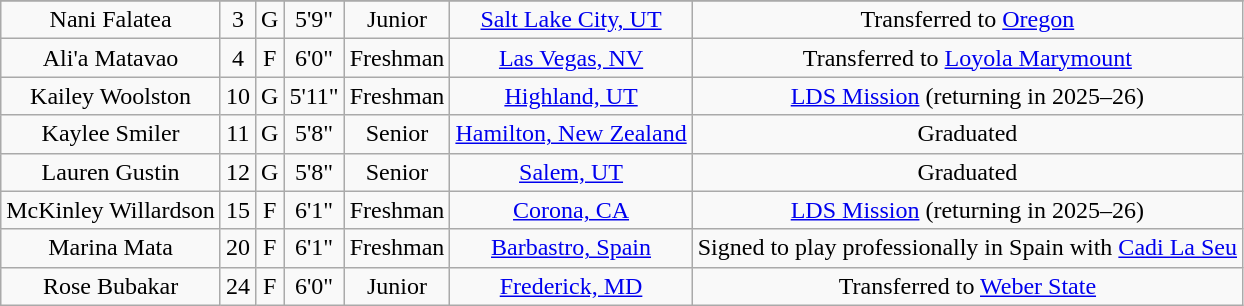<table class="wikitable sortable" style="text-align: center">
<tr align=center>
</tr>
<tr>
<td>Nani Falatea</td>
<td>3</td>
<td>G</td>
<td>5'9"</td>
<td>Junior</td>
<td><a href='#'>Salt Lake City, UT</a></td>
<td>Transferred to <a href='#'>Oregon</a></td>
</tr>
<tr>
<td>Ali'a Matavao</td>
<td>4</td>
<td>F</td>
<td>6'0"</td>
<td>Freshman</td>
<td><a href='#'>Las Vegas, NV</a></td>
<td>Transferred to <a href='#'>Loyola Marymount</a></td>
</tr>
<tr>
<td>Kailey Woolston</td>
<td>10</td>
<td>G</td>
<td>5'11"</td>
<td>Freshman</td>
<td><a href='#'>Highland, UT</a></td>
<td><a href='#'>LDS Mission</a> (returning in 2025–26)</td>
</tr>
<tr>
<td>Kaylee Smiler</td>
<td>11</td>
<td>G</td>
<td>5'8"</td>
<td> Senior</td>
<td><a href='#'>Hamilton, New Zealand</a></td>
<td>Graduated</td>
</tr>
<tr>
<td>Lauren Gustin</td>
<td>12</td>
<td>G</td>
<td>5'8"</td>
<td> Senior</td>
<td><a href='#'>Salem, UT</a></td>
<td>Graduated</td>
</tr>
<tr>
<td>McKinley Willardson</td>
<td>15</td>
<td>F</td>
<td>6'1"</td>
<td>Freshman</td>
<td><a href='#'>Corona, CA</a></td>
<td><a href='#'>LDS Mission</a> (returning in 2025–26)</td>
</tr>
<tr>
<td>Marina Mata</td>
<td>20</td>
<td>F</td>
<td>6'1"</td>
<td>Freshman</td>
<td><a href='#'>Barbastro, Spain</a></td>
<td>Signed to play professionally in Spain with <a href='#'>Cadi La Seu</a></td>
</tr>
<tr>
<td>Rose Bubakar</td>
<td>24</td>
<td>F</td>
<td>6'0"</td>
<td>Junior</td>
<td><a href='#'>Frederick, MD</a></td>
<td>Transferred to <a href='#'>Weber State</a></td>
</tr>
</table>
